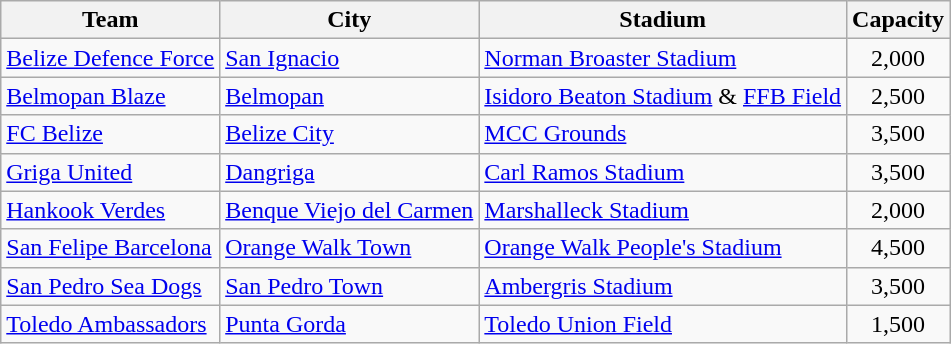<table class="wikitable">
<tr>
<th>Team</th>
<th>City</th>
<th>Stadium</th>
<th>Capacity</th>
</tr>
<tr>
<td><a href='#'>Belize Defence Force</a></td>
<td><a href='#'>San Ignacio</a></td>
<td><a href='#'>Norman Broaster Stadium</a></td>
<td style="text-align:center">2,000</td>
</tr>
<tr>
<td><a href='#'>Belmopan Blaze</a></td>
<td><a href='#'>Belmopan</a></td>
<td><a href='#'>Isidoro Beaton Stadium</a> & <a href='#'>FFB Field</a></td>
<td style="text-align:center">2,500</td>
</tr>
<tr>
<td><a href='#'>FC Belize</a></td>
<td><a href='#'>Belize City</a></td>
<td><a href='#'>MCC Grounds</a></td>
<td style="text-align:center">3,500</td>
</tr>
<tr>
<td><a href='#'>Griga United</a></td>
<td><a href='#'>Dangriga</a></td>
<td><a href='#'>Carl Ramos Stadium</a></td>
<td style="text-align:center">3,500</td>
</tr>
<tr>
<td><a href='#'>Hankook Verdes</a></td>
<td><a href='#'>Benque Viejo del Carmen</a></td>
<td><a href='#'>Marshalleck Stadium</a></td>
<td style="text-align:center">2,000</td>
</tr>
<tr>
<td><a href='#'>San Felipe Barcelona</a></td>
<td><a href='#'>Orange Walk Town</a></td>
<td><a href='#'>Orange Walk People's Stadium</a></td>
<td style="text-align:center">4,500</td>
</tr>
<tr>
<td><a href='#'>San Pedro Sea Dogs</a></td>
<td><a href='#'>San Pedro Town</a></td>
<td><a href='#'>Ambergris Stadium</a></td>
<td style="text-align:center">3,500</td>
</tr>
<tr>
<td><a href='#'>Toledo Ambassadors</a></td>
<td><a href='#'>Punta Gorda</a></td>
<td><a href='#'>Toledo Union Field</a></td>
<td style="text-align:center">1,500</td>
</tr>
</table>
